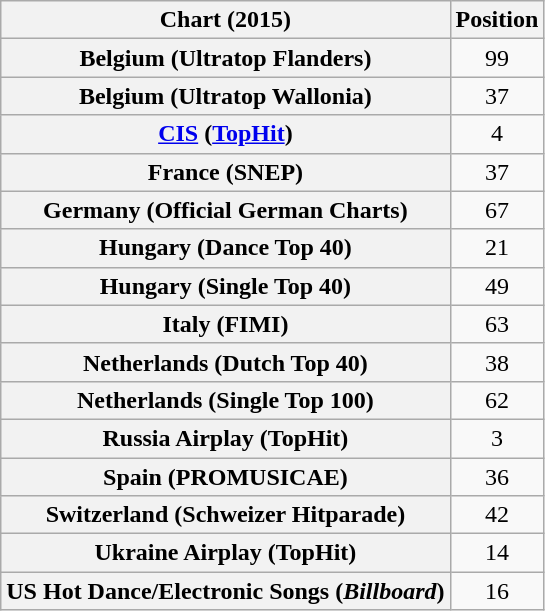<table class="wikitable sortable plainrowheaders" style="text-align:center">
<tr>
<th scope="col">Chart (2015)</th>
<th scope="col">Position</th>
</tr>
<tr>
<th scope="row">Belgium (Ultratop Flanders)</th>
<td>99</td>
</tr>
<tr>
<th scope="row">Belgium (Ultratop Wallonia)</th>
<td>37</td>
</tr>
<tr>
<th scope="row"><a href='#'>CIS</a> (<a href='#'>TopHit</a>)</th>
<td style="text-align:center;">4</td>
</tr>
<tr>
<th scope="row">France (SNEP)</th>
<td>37</td>
</tr>
<tr>
<th scope="row">Germany (Official German Charts)</th>
<td>67</td>
</tr>
<tr>
<th scope="row">Hungary (Dance Top 40)</th>
<td>21</td>
</tr>
<tr>
<th scope="row">Hungary (Single Top 40)</th>
<td>49</td>
</tr>
<tr>
<th scope="row">Italy (FIMI)</th>
<td>63</td>
</tr>
<tr>
<th scope="row">Netherlands (Dutch Top 40)</th>
<td>38</td>
</tr>
<tr>
<th scope="row">Netherlands (Single Top 100)</th>
<td>62</td>
</tr>
<tr>
<th scope="row">Russia Airplay (TopHit)</th>
<td>3</td>
</tr>
<tr>
<th scope="row">Spain (PROMUSICAE)</th>
<td>36</td>
</tr>
<tr>
<th scope="row">Switzerland (Schweizer Hitparade)</th>
<td>42</td>
</tr>
<tr>
<th scope="row">Ukraine Airplay (TopHit)</th>
<td>14</td>
</tr>
<tr>
<th scope="row">US Hot Dance/Electronic Songs (<em>Billboard</em>)</th>
<td>16</td>
</tr>
</table>
